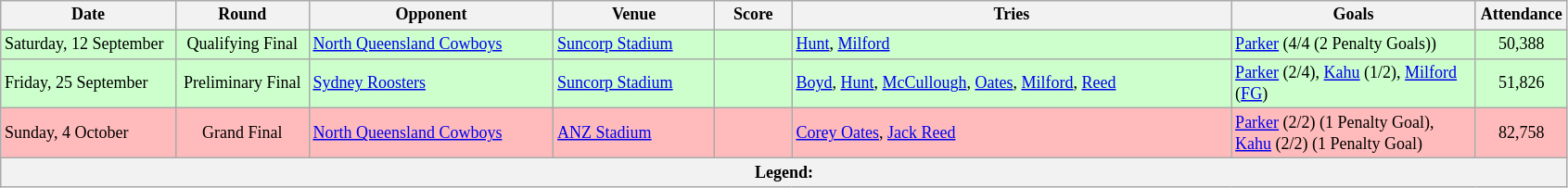<table class="wikitable" style="font-size:75%;">
<tr>
<th width="120">Date</th>
<th width="90">Round</th>
<th width="170">Opponent</th>
<th width="110">Venue</th>
<th width="50">Score</th>
<th width="310">Tries</th>
<th width="170">Goals</th>
<th width="60">Attendance</th>
</tr>
<tr bgcolor= #CCFFCC>
<td>Saturday, 12 September</td>
<td style="text-align:center;">Qualifying Final</td>
<td> <a href='#'>North Queensland Cowboys</a></td>
<td><a href='#'>Suncorp Stadium</a></td>
<td style="text-align:center;"></td>
<td><a href='#'>Hunt</a>, <a href='#'>Milford</a></td>
<td><a href='#'>Parker</a> (4/4 (2 Penalty Goals))</td>
<td style="text-align:center;">50,388</td>
</tr>
<tr bgcolor= #CCFFCC>
<td>Friday, 25 September</td>
<td style="text-align:center;">Preliminary Final</td>
<td> <a href='#'>Sydney Roosters</a></td>
<td><a href='#'>Suncorp Stadium</a></td>
<td style="text-align:center;"></td>
<td><a href='#'>Boyd</a>, <a href='#'>Hunt</a>, <a href='#'>McCullough</a>, <a href='#'>Oates</a>, <a href='#'>Milford</a>, <a href='#'>Reed</a></td>
<td><a href='#'>Parker</a> (2/4), <a href='#'>Kahu</a> (1/2), <a href='#'>Milford</a> (<a href='#'>FG</a>)</td>
<td style="text-align:center;">51,826</td>
</tr>
<tr bgcolor= #FFBBBB>
<td>Sunday, 4 October</td>
<td style="text-align:center;">Grand Final</td>
<td> <a href='#'>North Queensland Cowboys</a></td>
<td><a href='#'>ANZ Stadium</a></td>
<td style="text-align:center;"></td>
<td><a href='#'>Corey Oates</a>, <a href='#'>Jack Reed</a></td>
<td><a href='#'>Parker</a> (2/2) (1 Penalty Goal), <a href='#'>Kahu</a> (2/2) (1 Penalty Goal)</td>
<td style="text-align:center;">82,758</td>
</tr>
<tr>
<th colspan="8"><strong>Legend</strong>:   </th>
</tr>
</table>
